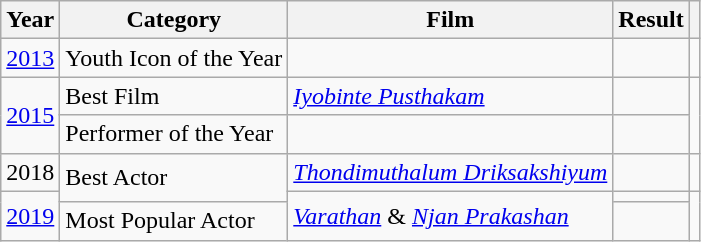<table class="wikitable sortable plainrowheaders">
<tr>
<th scope="col">Year</th>
<th scope="col">Category</th>
<th scope="col">Film</th>
<th scope="col">Result</th>
<th scope="col" class="unsortable"></th>
</tr>
<tr>
<td><a href='#'>2013</a></td>
<td>Youth Icon of the Year</td>
<td></td>
<td></td>
<td></td>
</tr>
<tr>
<td rowspan="2"><a href='#'>2015</a></td>
<td>Best Film</td>
<td><em><a href='#'>Iyobinte Pusthakam</a></em></td>
<td></td>
<td rowspan="2"></td>
</tr>
<tr>
<td>Performer of the Year</td>
<td></td>
<td></td>
</tr>
<tr>
<td>2018</td>
<td rowspan="2">Best Actor</td>
<td><em><a href='#'>Thondimuthalum Driksakshiyum</a></em></td>
<td></td>
<td></td>
</tr>
<tr>
<td rowspan="2"><a href='#'>2019</a></td>
<td rowspan="2"><em><a href='#'>Varathan</a></em> & <em><a href='#'>Njan Prakashan</a></em></td>
<td></td>
<td rowspan="2"></td>
</tr>
<tr>
<td>Most Popular Actor</td>
<td></td>
</tr>
</table>
